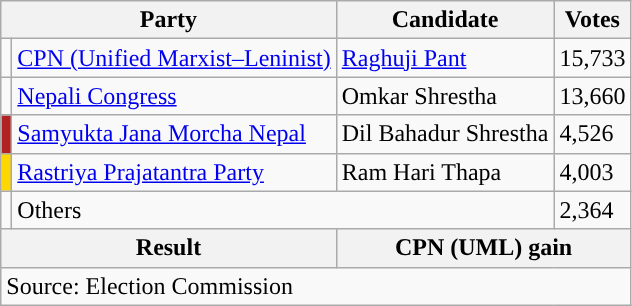<table class="wikitable">
<tr>
<th colspan="2">Party</th>
<th>Candidate</th>
<th>Votes</th>
</tr>
<tr>
<td style="background-color:"></td>
<td><a href='#'>CPN (Unified Marxist–Leninist)</a></td>
<td><a href='#'>Raghuji Pant</a></td>
<td>15,733</td>
</tr>
<tr>
<td style="background-color:"></td>
<td><a href='#'>Nepali Congress</a></td>
<td>Omkar Shrestha</td>
<td>13,660</td>
</tr>
<tr>
<td style="background-color:firebrick"></td>
<td><a href='#'>Samyukta Jana Morcha Nepal</a></td>
<td>Dil Bahadur Shrestha</td>
<td>4,526</td>
</tr>
<tr>
<td style="background-color:gold"></td>
<td><a href='#'>Rastriya Prajatantra Party</a></td>
<td>Ram Hari Thapa</td>
<td>4,003</td>
</tr>
<tr>
<td></td>
<td colspan="2">Others</td>
<td>2,364</td>
</tr>
<tr>
<th colspan="2">Result</th>
<th colspan="2">CPN (UML) gain</th>
</tr>
<tr>
<td colspan="4">Source: Election Commission </td>
</tr>
</table>
